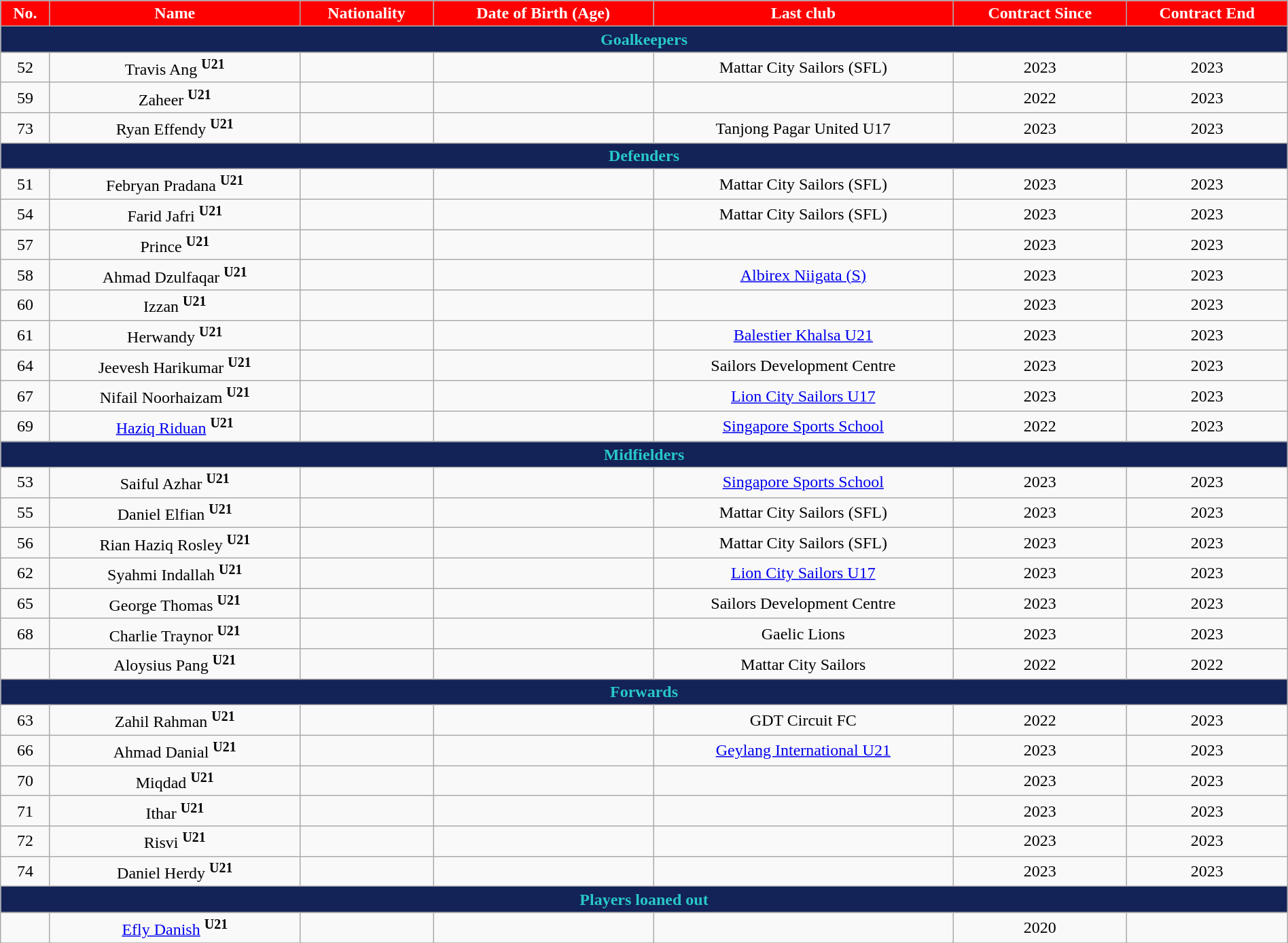<table class="wikitable" style="text-align:center; font-size:100%; width:100%;">
<tr>
<th style="background:red; color:white; text-align:center;">No.</th>
<th style="background:red; color:white; text-align:center;">Name</th>
<th style="background:red; color:white; text-align:center;">Nationality</th>
<th style="background:red; color:white; text-align:center;">Date of Birth (Age)</th>
<th style="background:red; color:white; text-align:center;">Last club</th>
<th style="background:red; color:white; text-align:center;">Contract Since</th>
<th style="background:red; color:white; text-align:center;">Contract End</th>
</tr>
<tr>
<th colspan="8" style="background:#132257; color:#28C8C8; text-align:center;">Goalkeepers</th>
</tr>
<tr>
<td>52</td>
<td>Travis Ang <sup><strong>U21</strong></sup></td>
<td></td>
<td></td>
<td> Mattar City Sailors (SFL)</td>
<td>2023</td>
<td>2023</td>
</tr>
<tr>
<td>59</td>
<td>Zaheer  <sup><strong>U21</strong></sup></td>
<td></td>
<td></td>
<td></td>
<td>2022</td>
<td>2023</td>
</tr>
<tr>
<td>73</td>
<td>Ryan Effendy <sup><strong>U21</strong></sup></td>
<td></td>
<td></td>
<td> Tanjong Pagar United U17</td>
<td>2023</td>
<td>2023</td>
</tr>
<tr>
<th colspan="8" style="background:#132257; color:#28C8C8; text-align:center;">Defenders</th>
</tr>
<tr>
<td>51</td>
<td>Febryan Pradana <sup><strong>U21</strong></sup></td>
<td></td>
<td></td>
<td> Mattar City Sailors (SFL)</td>
<td>2023</td>
<td>2023</td>
</tr>
<tr>
<td>54</td>
<td>Farid Jafri <sup><strong>U21</strong></sup></td>
<td></td>
<td></td>
<td> Mattar City Sailors (SFL)</td>
<td>2023</td>
<td>2023</td>
</tr>
<tr>
<td>57</td>
<td>Prince  <sup><strong>U21</strong></sup></td>
<td></td>
<td></td>
<td></td>
<td>2023</td>
<td>2023</td>
</tr>
<tr>
<td>58</td>
<td>Ahmad Dzulfaqar  <sup><strong>U21</strong></sup></td>
<td></td>
<td></td>
<td> <a href='#'>Albirex Niigata (S)</a></td>
<td>2023</td>
<td>2023</td>
</tr>
<tr>
<td>60</td>
<td>Izzan  <sup><strong>U21</strong></sup></td>
<td></td>
<td></td>
<td></td>
<td>2023</td>
<td>2023</td>
</tr>
<tr>
<td>61</td>
<td>Herwandy <sup><strong>U21</strong></sup></td>
<td></td>
<td></td>
<td> <a href='#'>Balestier Khalsa U21</a></td>
<td>2023</td>
<td>2023</td>
</tr>
<tr>
<td>64</td>
<td>Jeevesh Harikumar <sup><strong>U21</strong></sup></td>
<td></td>
<td></td>
<td> Sailors Development Centre</td>
<td>2023</td>
<td>2023</td>
</tr>
<tr>
<td>67</td>
<td>Nifail Noorhaizam <sup><strong>U21</strong></sup></td>
<td></td>
<td></td>
<td> <a href='#'>Lion City Sailors U17</a></td>
<td>2023</td>
<td>2023</td>
</tr>
<tr>
<td>69</td>
<td><a href='#'>Haziq Riduan</a> <sup><strong>U21</strong></sup></td>
<td></td>
<td></td>
<td> <a href='#'>Singapore Sports School</a></td>
<td>2022</td>
<td>2023</td>
</tr>
<tr>
<th colspan="8" style="background:#132257; color:#28C8C8; text-align:center;">Midfielders</th>
</tr>
<tr>
<td>53</td>
<td>Saiful Azhar <sup><strong>U21</strong></sup></td>
<td></td>
<td></td>
<td> <a href='#'>Singapore Sports School</a></td>
<td>2023</td>
<td>2023</td>
</tr>
<tr>
<td>55</td>
<td>Daniel Elfian  <sup><strong>U21</strong></sup></td>
<td></td>
<td></td>
<td> Mattar City Sailors (SFL)</td>
<td>2023</td>
<td>2023</td>
</tr>
<tr>
<td>56</td>
<td>Rian Haziq Rosley <sup><strong>U21</strong></sup></td>
<td></td>
<td></td>
<td> Mattar City Sailors (SFL)</td>
<td>2023</td>
<td>2023</td>
</tr>
<tr>
<td>62</td>
<td>Syahmi Indallah <sup><strong>U21</strong></sup></td>
<td></td>
<td></td>
<td> <a href='#'>Lion City Sailors U17</a></td>
<td>2023</td>
<td>2023</td>
</tr>
<tr>
<td>65</td>
<td>George Thomas <sup><strong>U21</strong></sup></td>
<td></td>
<td></td>
<td> Sailors Development Centre</td>
<td>2023</td>
<td>2023</td>
</tr>
<tr>
<td>68</td>
<td>Charlie Traynor <sup><strong>U21</strong></sup></td>
<td></td>
<td></td>
<td> Gaelic Lions</td>
<td>2023</td>
<td>2023</td>
</tr>
<tr>
<td></td>
<td>Aloysius Pang <sup><strong>U21</strong></sup></td>
<td></td>
<td></td>
<td> Mattar City Sailors</td>
<td>2022</td>
<td>2022</td>
</tr>
<tr>
<th colspan="8" style="background:#132257; color:#28C8C8; text-align:center;">Forwards</th>
</tr>
<tr>
<td>63</td>
<td>Zahil Rahman <sup><strong>U21</strong></sup></td>
<td></td>
<td></td>
<td> GDT Circuit FC</td>
<td>2022</td>
<td>2023</td>
</tr>
<tr>
<td>66</td>
<td>Ahmad Danial <sup><strong>U21</strong></sup></td>
<td></td>
<td></td>
<td> <a href='#'>Geylang International U21</a></td>
<td>2023</td>
<td>2023</td>
</tr>
<tr>
<td>70</td>
<td>Miqdad  <sup><strong>U21</strong></sup></td>
<td></td>
<td></td>
<td></td>
<td>2023</td>
<td>2023</td>
</tr>
<tr>
<td>71</td>
<td>Ithar  <sup><strong>U21</strong></sup></td>
<td></td>
<td></td>
<td></td>
<td>2023</td>
<td>2023</td>
</tr>
<tr>
<td>72</td>
<td>Risvi  <sup><strong>U21</strong></sup></td>
<td></td>
<td></td>
<td></td>
<td>2023</td>
<td>2023</td>
</tr>
<tr>
<td>74</td>
<td>Daniel Herdy <sup><strong>U21</strong></sup></td>
<td></td>
<td></td>
<td></td>
<td>2023</td>
<td>2023</td>
</tr>
<tr>
<th colspan="8" style="background:#132257; color:#28C8C8; text-align:center;">Players loaned out</th>
</tr>
<tr>
<td></td>
<td><a href='#'>Efly Danish</a> <sup><strong>U21</strong></sup></td>
<td></td>
<td></td>
<td></td>
<td>2020</td>
<td></td>
</tr>
<tr>
</tr>
</table>
